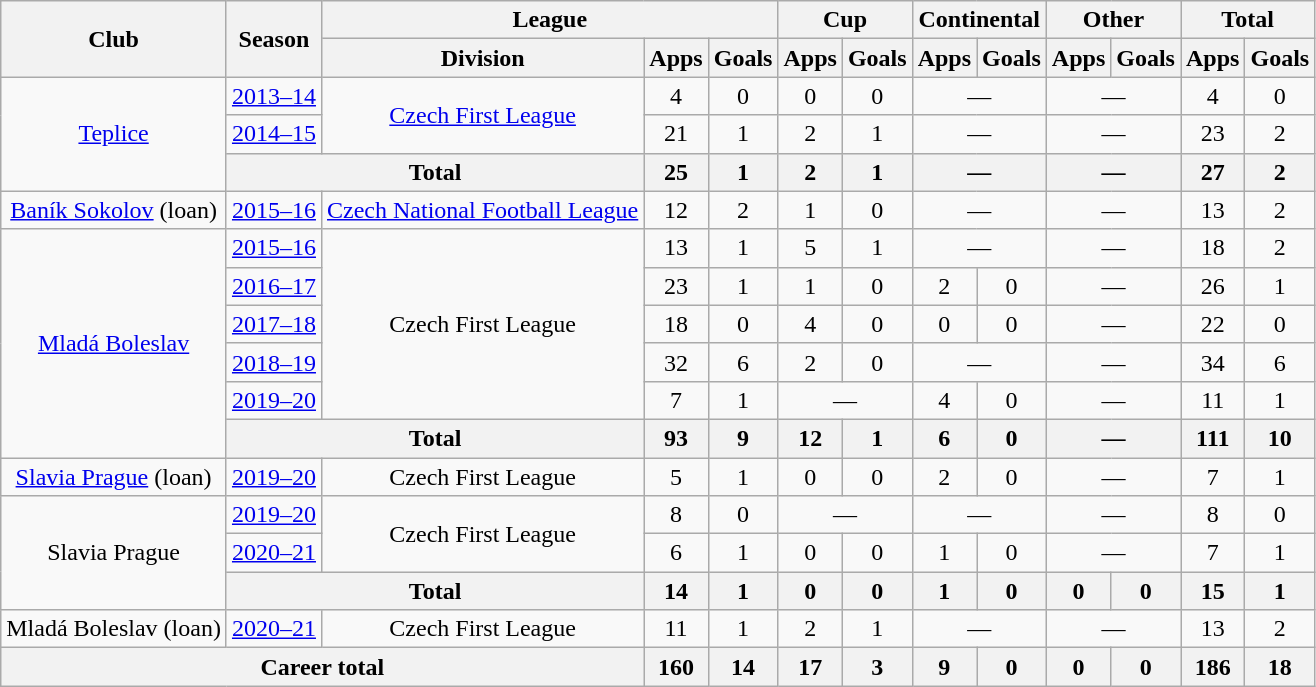<table class="wikitable" style="text-align:center">
<tr>
<th rowspan=2>Club</th>
<th rowspan=2>Season</th>
<th colspan=3>League</th>
<th colspan=2>Cup</th>
<th colspan=2>Continental</th>
<th colspan=2>Other</th>
<th colspan=2>Total</th>
</tr>
<tr>
<th>Division</th>
<th>Apps</th>
<th>Goals</th>
<th>Apps</th>
<th>Goals</th>
<th>Apps</th>
<th>Goals</th>
<th>Apps</th>
<th>Goals</th>
<th>Apps</th>
<th>Goals</th>
</tr>
<tr>
<td rowspan="3"><a href='#'>Teplice</a></td>
<td><a href='#'>2013–14</a></td>
<td rowspan="2"><a href='#'>Czech First League</a></td>
<td>4</td>
<td>0</td>
<td>0</td>
<td>0</td>
<td colspan="2">—</td>
<td colspan="2">—</td>
<td>4</td>
<td>0</td>
</tr>
<tr>
<td><a href='#'>2014–15</a></td>
<td>21</td>
<td>1</td>
<td>2</td>
<td>1</td>
<td colspan="2">—</td>
<td colspan="2">—</td>
<td>23</td>
<td>2</td>
</tr>
<tr>
<th colspan="2">Total</th>
<th>25</th>
<th>1</th>
<th>2</th>
<th>1</th>
<th colspan="2">—</th>
<th colspan="2">—</th>
<th>27</th>
<th>2</th>
</tr>
<tr>
<td><a href='#'>Baník Sokolov</a> (loan)</td>
<td><a href='#'>2015–16</a></td>
<td><a href='#'>Czech National Football League</a></td>
<td>12</td>
<td>2</td>
<td>1</td>
<td>0</td>
<td colspan="2">—</td>
<td colspan="2">—</td>
<td>13</td>
<td>2</td>
</tr>
<tr>
<td rowspan="6"><a href='#'>Mladá Boleslav</a></td>
<td><a href='#'>2015–16</a></td>
<td rowspan="5">Czech First League</td>
<td>13</td>
<td>1</td>
<td>5</td>
<td>1</td>
<td colspan="2">—</td>
<td colspan="2">—</td>
<td>18</td>
<td>2</td>
</tr>
<tr>
<td><a href='#'>2016–17</a></td>
<td>23</td>
<td>1</td>
<td>1</td>
<td>0</td>
<td>2</td>
<td>0</td>
<td colspan="2">—</td>
<td>26</td>
<td>1</td>
</tr>
<tr>
<td><a href='#'>2017–18</a></td>
<td>18</td>
<td>0</td>
<td>4</td>
<td>0</td>
<td>0</td>
<td>0</td>
<td colspan="2">—</td>
<td>22</td>
<td>0</td>
</tr>
<tr>
<td><a href='#'>2018–19</a></td>
<td>32</td>
<td>6</td>
<td>2</td>
<td>0</td>
<td colspan="2">—</td>
<td colspan="2">—</td>
<td>34</td>
<td>6</td>
</tr>
<tr>
<td><a href='#'>2019–20</a></td>
<td>7</td>
<td>1</td>
<td colspan="2">—</td>
<td>4</td>
<td>0</td>
<td colspan="2">—</td>
<td>11</td>
<td>1</td>
</tr>
<tr>
<th colspan="2">Total</th>
<th>93</th>
<th>9</th>
<th>12</th>
<th>1</th>
<th>6</th>
<th>0</th>
<th colspan="2">—</th>
<th>111</th>
<th>10</th>
</tr>
<tr>
<td><a href='#'>Slavia Prague</a> (loan)</td>
<td><a href='#'>2019–20</a></td>
<td>Czech First League</td>
<td>5</td>
<td>1</td>
<td>0</td>
<td>0</td>
<td>2</td>
<td>0</td>
<td colspan="2">—</td>
<td>7</td>
<td>1</td>
</tr>
<tr>
<td rowspan="3">Slavia Prague</td>
<td><a href='#'>2019–20</a></td>
<td rowspan="2">Czech First League</td>
<td>8</td>
<td>0</td>
<td colspan="2">—</td>
<td colspan="2">—</td>
<td colspan="2">—</td>
<td>8</td>
<td>0</td>
</tr>
<tr>
<td><a href='#'>2020–21</a></td>
<td>6</td>
<td>1</td>
<td>0</td>
<td>0</td>
<td>1</td>
<td>0</td>
<td colspan="2">—</td>
<td>7</td>
<td>1</td>
</tr>
<tr>
<th colspan="2">Total</th>
<th>14</th>
<th>1</th>
<th>0</th>
<th>0</th>
<th>1</th>
<th>0</th>
<th>0</th>
<th>0</th>
<th>15</th>
<th>1</th>
</tr>
<tr>
<td>Mladá Boleslav (loan)</td>
<td><a href='#'>2020–21</a></td>
<td>Czech First League</td>
<td>11</td>
<td>1</td>
<td>2</td>
<td>1</td>
<td colspan="2">—</td>
<td colspan="2">—</td>
<td>13</td>
<td>2</td>
</tr>
<tr>
<th colspan="3">Career total</th>
<th>160</th>
<th>14</th>
<th>17</th>
<th>3</th>
<th>9</th>
<th>0</th>
<th>0</th>
<th>0</th>
<th>186</th>
<th>18</th>
</tr>
</table>
